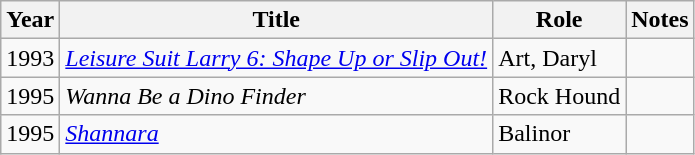<table class="wikitable plainrowheaders sortable">
<tr>
<th scope="col">Year</th>
<th scope="col">Title</th>
<th scope="col">Role</th>
<th scope="col" class="unsortable">Notes</th>
</tr>
<tr>
<td>1993</td>
<td scope="row"><em><a href='#'>Leisure Suit Larry 6: Shape Up or Slip Out!</a></em></td>
<td>Art, Daryl</td>
<td></td>
</tr>
<tr>
<td>1995</td>
<td><em>Wanna Be a Dino Finder</em></td>
<td>Rock Hound</td>
<td></td>
</tr>
<tr>
<td>1995</td>
<td><em><a href='#'>Shannara</a></em></td>
<td>Balinor</td>
<td></td>
</tr>
</table>
